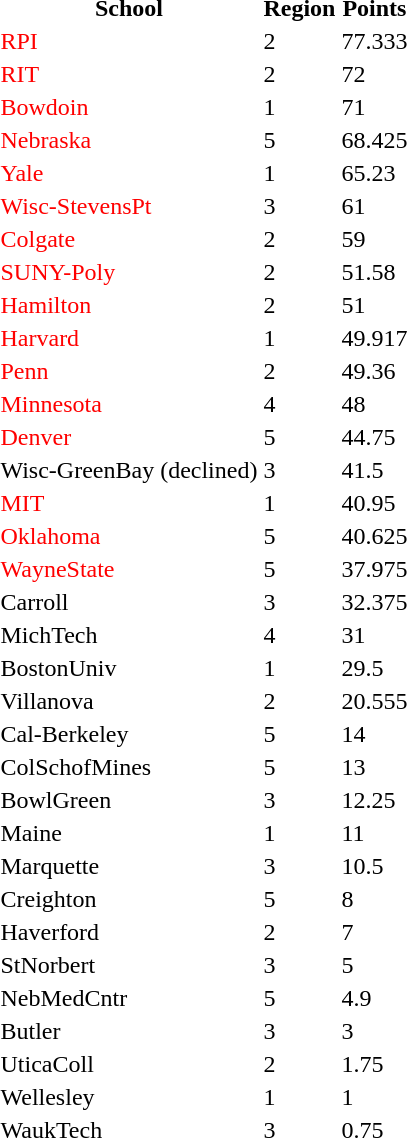<table>
<tr>
<th>School</th>
<th>Region</th>
<th>Points</th>
</tr>
<tr>
<td style="color: red">RPI</td>
<td>2</td>
<td>77.333</td>
</tr>
<tr>
<td style="color: red">RIT</td>
<td>2</td>
<td>72</td>
</tr>
<tr>
<td style="color: red">Bowdoin</td>
<td>1</td>
<td>71</td>
</tr>
<tr>
<td style="color: red">Nebraska</td>
<td>5</td>
<td>68.425</td>
</tr>
<tr>
<td style="color: red">Yale</td>
<td>1</td>
<td>65.23</td>
</tr>
<tr>
<td style="color: red">Wisc-StevensPt</td>
<td>3</td>
<td>61</td>
</tr>
<tr>
<td style="color: red">Colgate</td>
<td>2</td>
<td>59</td>
</tr>
<tr>
<td style="color: red">SUNY-Poly</td>
<td>2</td>
<td>51.58</td>
</tr>
<tr>
<td style="color: red">Hamilton</td>
<td>2</td>
<td>51</td>
</tr>
<tr>
<td style="color: red">Harvard</td>
<td>1</td>
<td>49.917</td>
</tr>
<tr>
<td style="color: red">Penn</td>
<td>2</td>
<td>49.36</td>
</tr>
<tr>
<td style="color: red">Minnesota</td>
<td>4</td>
<td>48</td>
</tr>
<tr>
<td style="color: red">Denver</td>
<td>5</td>
<td>44.75</td>
</tr>
<tr>
<td>Wisc-GreenBay (declined)</td>
<td>3</td>
<td>41.5</td>
</tr>
<tr>
<td style="color: red">MIT</td>
<td>1</td>
<td>40.95</td>
</tr>
<tr>
<td style="color: red">Oklahoma</td>
<td>5</td>
<td>40.625</td>
</tr>
<tr>
<td style="color: red">WayneState</td>
<td>5</td>
<td>37.975</td>
</tr>
<tr>
<td>Carroll</td>
<td>3</td>
<td>32.375</td>
</tr>
<tr>
<td>MichTech</td>
<td>4</td>
<td>31</td>
</tr>
<tr>
<td>BostonUniv</td>
<td>1</td>
<td>29.5</td>
</tr>
<tr>
<td>Villanova</td>
<td>2</td>
<td>20.555</td>
</tr>
<tr>
<td>Cal-Berkeley</td>
<td>5</td>
<td>14</td>
</tr>
<tr>
<td>ColSchofMines</td>
<td>5</td>
<td>13</td>
</tr>
<tr>
<td>BowlGreen</td>
<td>3</td>
<td>12.25</td>
</tr>
<tr>
<td>Maine</td>
<td>1</td>
<td>11</td>
</tr>
<tr>
<td>Marquette</td>
<td>3</td>
<td>10.5</td>
</tr>
<tr>
<td>Creighton</td>
<td>5</td>
<td>8</td>
</tr>
<tr>
<td>Haverford</td>
<td>2</td>
<td>7</td>
</tr>
<tr>
<td>StNorbert</td>
<td>3</td>
<td>5</td>
</tr>
<tr>
<td>NebMedCntr</td>
<td>5</td>
<td>4.9</td>
</tr>
<tr>
<td>Butler</td>
<td>3</td>
<td>3</td>
</tr>
<tr>
<td>UticaColl</td>
<td>2</td>
<td>1.75</td>
</tr>
<tr>
<td>Wellesley</td>
<td>1</td>
<td>1</td>
</tr>
<tr>
<td>WaukTech</td>
<td>3</td>
<td>0.75</td>
</tr>
</table>
